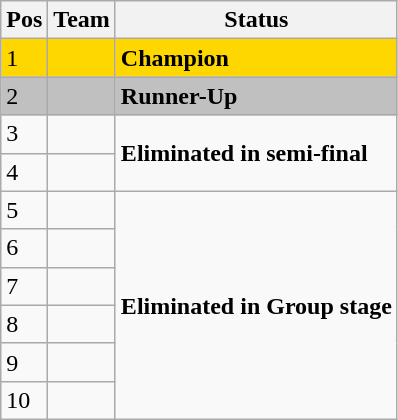<table class="wikitable">
<tr>
<th>Pos</th>
<th>Team</th>
<th>Status</th>
</tr>
<tr style="background:gold;">
<td>1</td>
<td style="text-align:left;"></td>
<td><strong>Champion</strong></td>
</tr>
<tr style="background:silver;">
<td>2</td>
<td style="text-align:left;"></td>
<td><strong>Runner-Up</strong></td>
</tr>
<tr>
<td>3</td>
<td style="text-align:left;"></td>
<td rowspan="2"><strong>Eliminated in semi-final</strong></td>
</tr>
<tr>
<td>4</td>
<td style="text-align:left;"></td>
</tr>
<tr>
<td>5</td>
<td style="text-align:left;"></td>
<td rowspan="6"><strong>Eliminated in Group stage</strong></td>
</tr>
<tr>
<td>6</td>
<td style="text-align:left;"></td>
</tr>
<tr>
<td>7</td>
<td style="text-align:left;"></td>
</tr>
<tr>
<td>8</td>
<td style="text-align:left;"></td>
</tr>
<tr>
<td>9</td>
<td style="text-align:left;"></td>
</tr>
<tr>
<td>10</td>
<td style="text-align:left;"></td>
</tr>
</table>
